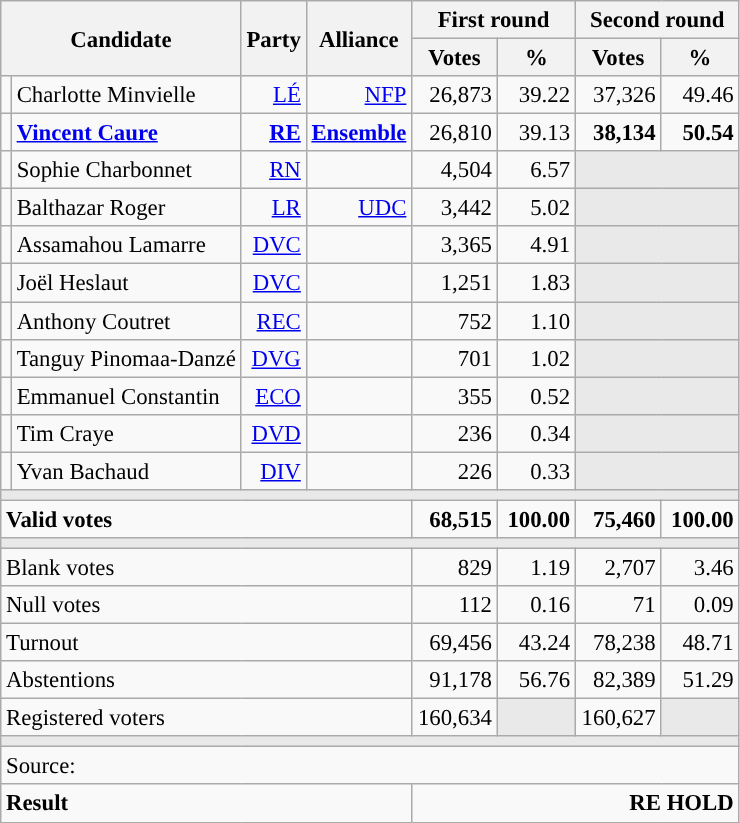<table class="wikitable" style="text-align:right;font-size:95%;">
<tr>
<th colspan="2" rowspan="2">Candidate</th>
<th colspan="1" rowspan="2">Party</th>
<th colspan="1" rowspan="2">Alliance</th>
<th colspan="2">First round</th>
<th colspan="2">Second round</th>
</tr>
<tr>
<th style="width:50px;">Votes</th>
<th style="width:45px;">%</th>
<th style="width:50px;">Votes</th>
<th style="width:45px;">%</th>
</tr>
<tr>
<td style="color:inherit;background:"></td>
<td style="text-align:left;">Charlotte Minvielle</td>
<td><a href='#'>LÉ</a></td>
<td><a href='#'>NFP</a></td>
<td>26,873</td>
<td>39.22</td>
<td>37,326</td>
<td>49.46</td>
</tr>
<tr>
<td style="color:inherit;background:"></td>
<td style="text-align:left;"><strong><a href='#'>Vincent Caure</a></strong></td>
<td><a href='#'><strong>RE</strong></a></td>
<td><a href='#'><strong>Ensemble</strong></a></td>
<td>26,810</td>
<td>39.13</td>
<td><strong>38,134</strong></td>
<td><strong>50.54</strong></td>
</tr>
<tr>
<td style="color:inherit;background:"></td>
<td style="text-align:left;">Sophie Charbonnet</td>
<td><a href='#'>RN</a></td>
<td></td>
<td>4,504</td>
<td>6.57</td>
<td colspan="2" rowspan="1" style="background:#E9E9E9;"></td>
</tr>
<tr>
<td style="color:inherit;background:"></td>
<td style="text-align:left;">Balthazar Roger</td>
<td><a href='#'>LR</a></td>
<td><a href='#'>UDC</a></td>
<td>3,442</td>
<td>5.02</td>
<td colspan="2" rowspan="1" style="background:#E9E9E9;"></td>
</tr>
<tr>
<td style="color:inherit;background:"></td>
<td style="text-align:left;">Assamahou Lamarre</td>
<td><a href='#'>DVC</a></td>
<td></td>
<td>3,365</td>
<td>4.91</td>
<td colspan="2" rowspan="1" style="background:#E9E9E9;"></td>
</tr>
<tr>
<td style="color:inherit;background:"></td>
<td style="text-align:left;">Joël Heslaut</td>
<td><a href='#'>DVC</a></td>
<td></td>
<td>1,251</td>
<td>1.83</td>
<td colspan="2" rowspan="1" style="background:#E9E9E9;"></td>
</tr>
<tr>
<td style="color:inherit;background:"></td>
<td style="text-align:left;">Anthony Coutret</td>
<td><a href='#'>REC</a></td>
<td></td>
<td>752</td>
<td>1.10</td>
<td colspan="2" rowspan="1" style="background:#E9E9E9;"></td>
</tr>
<tr>
<td style="color:inherit;background:"></td>
<td style="text-align:left;">Tanguy Pinomaa-Danzé</td>
<td><a href='#'>DVG</a></td>
<td></td>
<td>701</td>
<td>1.02</td>
<td colspan="2" rowspan="1" style="background:#E9E9E9;"></td>
</tr>
<tr>
<td style="color:inherit;background:"></td>
<td style="text-align:left;">Emmanuel Constantin</td>
<td><a href='#'>ECO</a></td>
<td></td>
<td>355</td>
<td>0.52</td>
<td colspan="2" rowspan="1" style="background:#E9E9E9;"></td>
</tr>
<tr>
<td style="color:inherit;background:"></td>
<td style="text-align:left;">Tim Craye</td>
<td><a href='#'>DVD</a></td>
<td></td>
<td>236</td>
<td>0.34</td>
<td colspan="2" rowspan="1" style="background:#E9E9E9;"></td>
</tr>
<tr>
<td style="color:inherit;background:"></td>
<td style="text-align:left;">Yvan Bachaud</td>
<td><a href='#'>DIV</a></td>
<td></td>
<td>226</td>
<td>0.33</td>
<td colspan="2" rowspan="1" style="background:#E9E9E9;"></td>
</tr>
<tr>
<td colspan="8" style="background:#E9E9E9;"></td>
</tr>
<tr style="font-weight:bold;">
<td colspan="4" style="text-align:left;">Valid votes</td>
<td>68,515</td>
<td>100.00</td>
<td>75,460</td>
<td>100.00</td>
</tr>
<tr>
<td colspan="8" style="background:#E9E9E9;"></td>
</tr>
<tr>
<td colspan="4" style="text-align:left;">Blank votes</td>
<td>829</td>
<td>1.19</td>
<td>2,707</td>
<td>3.46</td>
</tr>
<tr>
<td colspan="4" style="text-align:left;">Null votes</td>
<td>112</td>
<td>0.16</td>
<td>71</td>
<td>0.09</td>
</tr>
<tr>
<td colspan="4" style="text-align:left;">Turnout</td>
<td>69,456</td>
<td>43.24</td>
<td>78,238</td>
<td>48.71</td>
</tr>
<tr>
<td colspan="4" style="text-align:left;">Abstentions</td>
<td>91,178</td>
<td>56.76</td>
<td>82,389</td>
<td>51.29</td>
</tr>
<tr>
<td colspan="4" style="text-align:left;">Registered voters</td>
<td>160,634</td>
<td style="background:#E9E9E9;"></td>
<td>160,627</td>
<td style="background:#E9E9E9;"></td>
</tr>
<tr>
<td colspan="8" style="background:#E9E9E9;"></td>
</tr>
<tr>
<td colspan="8" style="text-align:left;">Source: </td>
</tr>
<tr style="font-weight:bold">
<td colspan="4" style="text-align:left;">Result</td>
<td colspan="4" style="background-color:">RE HOLD</td>
</tr>
</table>
